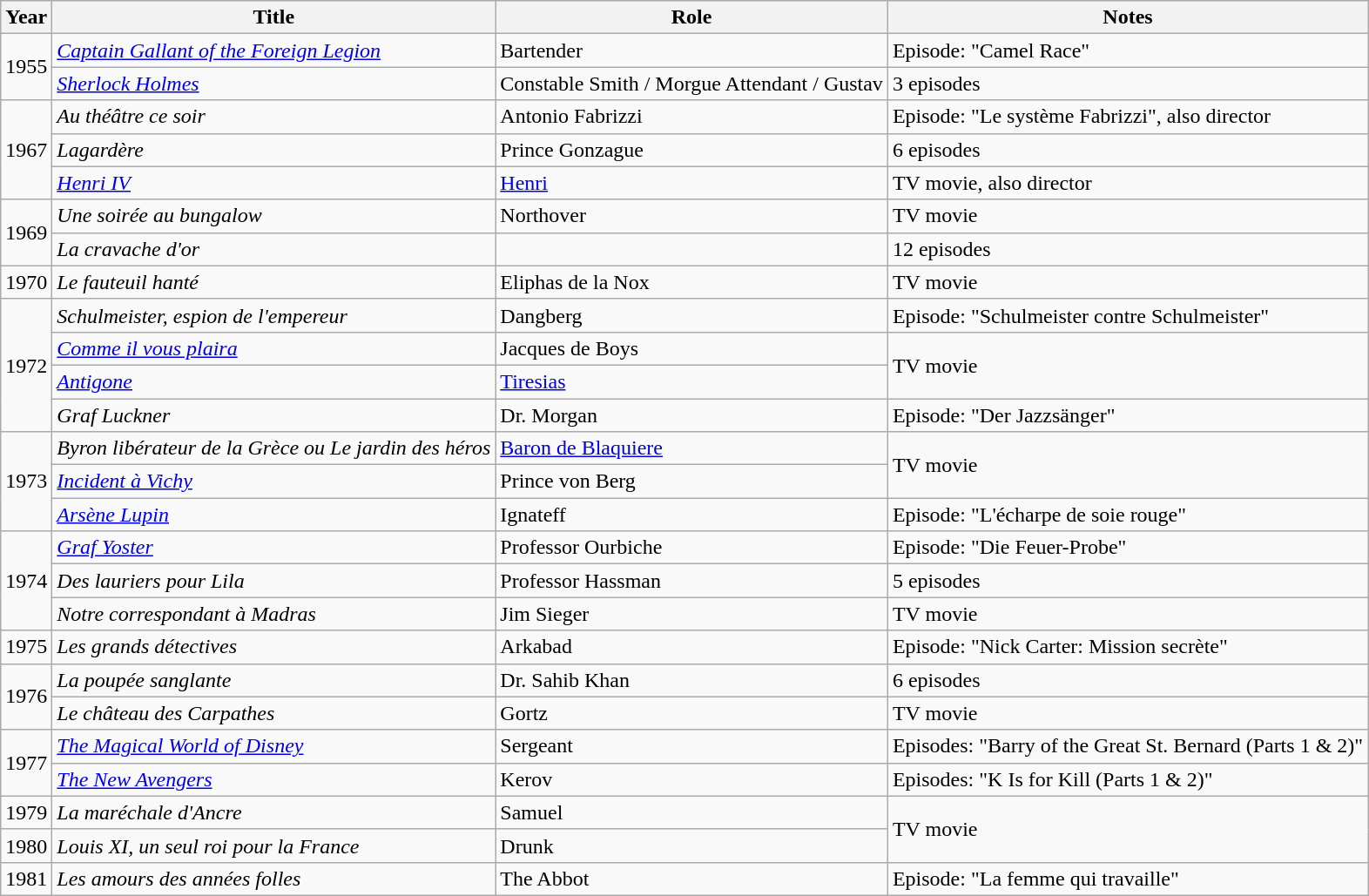<table class="wikitable">
<tr>
<th>Year</th>
<th>Title</th>
<th>Role</th>
<th>Notes</th>
</tr>
<tr>
<td rowspan="2">1955</td>
<td><em><a href='#'>Captain Gallant of the Foreign Legion</a></em></td>
<td>Bartender</td>
<td>Episode: "Camel Race"</td>
</tr>
<tr>
<td><a href='#'><em>Sherlock Holmes</em></a></td>
<td>Constable Smith / Morgue Attendant / Gustav</td>
<td>3 episodes</td>
</tr>
<tr>
<td rowspan="3">1967</td>
<td><em>Au théâtre ce soir</em></td>
<td>Antonio Fabrizzi</td>
<td>Episode: "Le système Fabrizzi", also director</td>
</tr>
<tr>
<td><em>Lagardère</em></td>
<td>Prince Gonzague</td>
<td>6 episodes</td>
</tr>
<tr>
<td><a href='#'><em>Henri IV</em></a></td>
<td><a href='#'>Henri</a></td>
<td>TV movie, also director</td>
</tr>
<tr>
<td rowspan="2">1969</td>
<td><em>Une soirée au bungalow</em></td>
<td>Northover</td>
<td>TV movie</td>
</tr>
<tr>
<td><em>La cravache d'or</em></td>
<td></td>
<td>12 episodes</td>
</tr>
<tr>
<td>1970</td>
<td><em>Le fauteuil hanté</em></td>
<td>Eliphas de la Nox</td>
<td>TV movie</td>
</tr>
<tr>
<td rowspan="4">1972</td>
<td><em>Schulmeister, espion de l'empereur</em></td>
<td>Dangberg</td>
<td>Episode: "Schulmeister contre Schulmeister"</td>
</tr>
<tr>
<td><a href='#'><em>Comme il vous plaira</em></a></td>
<td>Jacques de Boys</td>
<td rowspan="2">TV movie</td>
</tr>
<tr>
<td><em><a href='#'>Antigone</a></em></td>
<td><a href='#'>Tiresias</a></td>
</tr>
<tr>
<td><em>Graf Luckner</em></td>
<td>Dr. Morgan</td>
<td>Episode: "Der Jazzsänger"</td>
</tr>
<tr>
<td rowspan="3">1973</td>
<td><em>Byron libérateur de la Grèce ou Le jardin des héros</em></td>
<td><a href='#'>Baron de Blaquiere</a></td>
<td rowspan="2">TV movie</td>
</tr>
<tr>
<td><a href='#'><em>Incident à Vichy</em></a></td>
<td>Prince von Berg</td>
</tr>
<tr>
<td><a href='#'><em>Arsène Lupin</em></a></td>
<td>Ignateff</td>
<td>Episode: "L'écharpe de soie rouge"</td>
</tr>
<tr>
<td rowspan="3">1974</td>
<td><em><a href='#'>Graf Yoster</a></em></td>
<td>Professor Ourbiche</td>
<td>Episode: "Die Feuer-Probe"</td>
</tr>
<tr>
<td><em>Des lauriers pour Lila</em></td>
<td>Professor Hassman</td>
<td>5 episodes</td>
</tr>
<tr>
<td><em>Notre correspondant à Madras</em></td>
<td>Jim Sieger</td>
<td>TV movie</td>
</tr>
<tr>
<td>1975</td>
<td><em>Les grands détectives</em></td>
<td>Arkabad</td>
<td>Episode: "Nick Carter: Mission secrète"</td>
</tr>
<tr>
<td rowspan="2">1976</td>
<td><em>La poupée sanglante</em></td>
<td>Dr. Sahib Khan</td>
<td>6 episodes</td>
</tr>
<tr>
<td><em>Le château des Carpathes</em></td>
<td>Gortz</td>
<td>TV movie</td>
</tr>
<tr>
<td rowspan="2">1977</td>
<td><em><a href='#'>The Magical World of Disney</a></em></td>
<td>Sergeant</td>
<td>Episodes: "Barry of the Great St. Bernard (Parts 1 & 2)"</td>
</tr>
<tr>
<td><a href='#'><em>The New Avengers</em></a></td>
<td>Kerov</td>
<td>Episodes: "K Is for Kill (Parts 1 & 2)"</td>
</tr>
<tr>
<td>1979</td>
<td><em>La maréchale d'Ancre</em></td>
<td>Samuel</td>
<td rowspan="2">TV movie</td>
</tr>
<tr>
<td>1980</td>
<td><em>Louis XI, un seul roi pour la France</em></td>
<td>Drunk</td>
</tr>
<tr>
<td>1981</td>
<td><em>Les amours des années folles</em></td>
<td>The Abbot</td>
<td>Episode: "La femme qui travaille"</td>
</tr>
</table>
